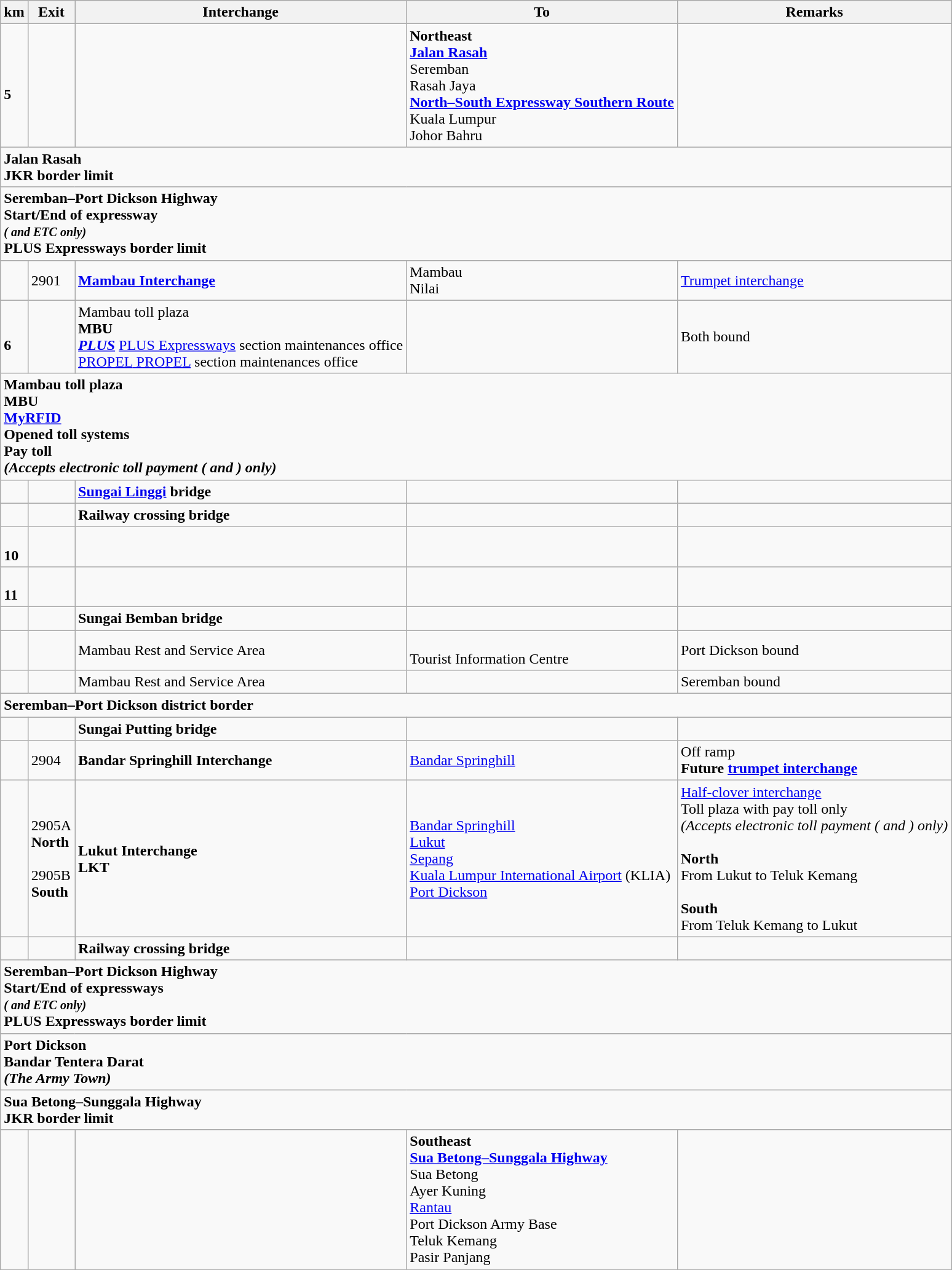<table class=wikitable>
<tr>
<th>km</th>
<th>Exit</th>
<th>Interchange</th>
<th>To</th>
<th>Remarks</th>
</tr>
<tr>
<td><br><strong>5</strong></td>
<td></td>
<td></td>
<td><strong>Northeast</strong><br> <strong><a href='#'>Jalan Rasah</a></strong><br> Seremban<br> Rasah Jaya<br>  <strong><a href='#'>North–South Expressway Southern Route</a></strong><br>Kuala Lumpur<br>Johor Bahru</td>
<td></td>
</tr>
<tr>
<td style="width:600px" colspan="6" style="text-align:center; background:blue;"><strong><span> Jalan Rasah<br>JKR border limit</span></strong></td>
</tr>
<tr>
<td style="width:600px" colspan="6" style="text-align:center; background:green;"><strong><span> Seremban–Port Dickson Highway<br>Start/End of expressway<br><small><em>( and  ETC only)</em></small><br>PLUS Expressways border limit</span></strong></td>
</tr>
<tr>
<td></td>
<td>2901</td>
<td><strong><a href='#'>Mambau Interchange</a></strong></td>
<td> Mambau<br> Nilai</td>
<td><a href='#'>Trumpet interchange</a></td>
</tr>
<tr>
<td><br><strong>6</strong></td>
<td></td>
<td> Mambau toll plaza<br><strong>MBU</strong><br><a href='#'><span><strong><em>PLUS</em></strong></span></a> <a href='#'>PLUS Expressways</a> section maintenances office<br><a href='#'><span>PROPEL</span> PROPEL</a> section maintenances office</td>
<td></td>
<td>Both bound</td>
</tr>
<tr>
<td style="width:600px" colspan="6" style="text-align:center; background:green;"><strong><span>Mambau toll plaza<br>MBU<br>   <a href='#'><span>My</span><span>RFID</span></a>   <br>Opened toll systems<br>Pay toll<br><em>(Accepts electronic toll payment ( and ) only)</em></span></strong></td>
</tr>
<tr>
<td></td>
<td></td>
<td><strong><a href='#'>Sungai Linggi</a> bridge</strong></td>
<td></td>
<td></td>
</tr>
<tr>
<td></td>
<td></td>
<td><strong>Railway crossing bridge</strong></td>
<td></td>
<td></td>
</tr>
<tr>
<td><br><strong>10</strong></td>
<td></td>
<td></td>
<td></td>
<td></td>
</tr>
<tr>
<td><br><strong>11</strong></td>
<td></td>
<td></td>
<td></td>
<td></td>
</tr>
<tr>
<td></td>
<td></td>
<td><strong>Sungai Bemban bridge</strong></td>
<td></td>
<td></td>
</tr>
<tr>
<td></td>
<td></td>
<td> Mambau Rest and Service Area</td>
<td>    <br> Tourist Information Centre</td>
<td>Port Dickson bound</td>
</tr>
<tr>
<td></td>
<td></td>
<td> Mambau Rest and Service Area</td>
<td>    </td>
<td>Seremban bound</td>
</tr>
<tr>
<td style="width:600px" colspan="6" style="text-align:center; background:blue;"><strong><span>Seremban–Port Dickson district border</span></strong></td>
</tr>
<tr>
<td></td>
<td></td>
<td><strong>Sungai Putting bridge</strong></td>
<td></td>
<td></td>
</tr>
<tr>
<td></td>
<td>2904</td>
<td><strong>Bandar Springhill Interchange</strong></td>
<td><a href='#'>Bandar Springhill</a></td>
<td>Off ramp<br><strong>Future <a href='#'>trumpet interchange</a></strong></td>
</tr>
<tr>
<td></td>
<td>2905A<br><strong>North</strong><br><br>2905B<br><strong>South</strong></td>
<td><strong>Lukut Interchange</strong><br><strong>LKT</strong></td>
<td> <a href='#'>Bandar Springhill</a><br> <a href='#'>Lukut</a><br> <a href='#'>Sepang</a><br> <a href='#'>Kuala Lumpur International Airport</a> (KLIA) <br> <a href='#'>Port Dickson</a></td>
<td><a href='#'>Half-clover interchange</a><br>Toll plaza with pay toll only<br><em>(Accepts electronic toll payment ( and ) only)</em><br><br><strong>North</strong><br>From Lukut to Teluk Kemang<br><br><strong>South</strong><br>From Teluk Kemang to Lukut</td>
</tr>
<tr>
<td></td>
<td></td>
<td><strong>Railway crossing bridge</strong></td>
<td></td>
<td></td>
</tr>
<tr>
<td style="width:600px" colspan="6" style="text-align:center; background:green;"><strong><span> Seremban–Port Dickson Highway<br>Start/End of expressways<br><small><em>( and  ETC only)</em></small><br>PLUS Expressways border limit</span></strong></td>
</tr>
<tr>
<td style="width:600px" colspan="6" style="text-align:center; background:red;"><strong><span>Port Dickson<br>Bandar Tentera Darat<br><em>(The Army Town)</em></span></strong></td>
</tr>
<tr>
<td style="width:600px" colspan="6" style="text-align:center; background:blue;"><strong><span> Sua Betong–Sunggala Highway<br>JKR border limit</span></strong></td>
</tr>
<tr>
<td></td>
<td></td>
<td></td>
<td><strong>Southeast</strong><br> <strong><a href='#'>Sua Betong–Sunggala Highway</a></strong><br> Sua Betong<br> Ayer Kuning<br> <a href='#'>Rantau</a><br> Port Dickson Army Base<br> Teluk Kemang<br> Pasir Panjang</td>
<td></td>
</tr>
</table>
